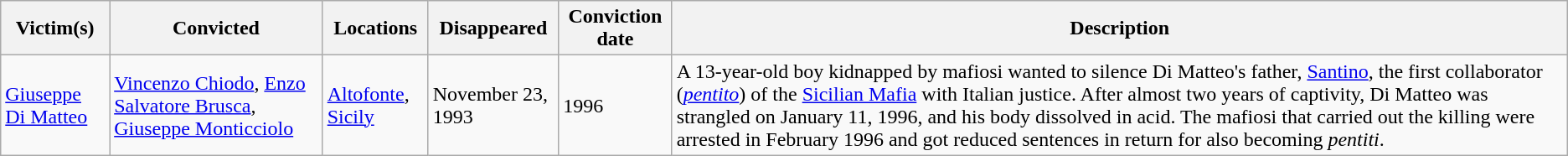<table class="wikitable sortable">
<tr>
<th scope="col">Victim(s)</th>
<th scope="col">Convicted</th>
<th scope="col">Locations</th>
<th scope="col">Disappeared</th>
<th scope="col">Conviction date</th>
<th scope="col">Description</th>
</tr>
<tr>
<td><a href='#'>Giuseppe Di Matteo</a></td>
<td><a href='#'>Vincenzo Chiodo</a>, <a href='#'>Enzo Salvatore Brusca</a>, <a href='#'>Giuseppe Monticciolo</a></td>
<td><a href='#'>Altofonte</a>, <a href='#'>Sicily</a></td>
<td>November 23, 1993</td>
<td>1996</td>
<td>A 13-year-old boy kidnapped by mafiosi wanted to silence Di Matteo's father, <a href='#'>Santino</a>, the first collaborator (<em><a href='#'>pentito</a></em>) of the <a href='#'>Sicilian Mafia</a> with Italian justice. After almost two years of captivity, Di Matteo was strangled on January 11, 1996, and his body dissolved in acid. The mafiosi that carried out the killing were arrested in February 1996 and got reduced sentences in return for also becoming <em>pentiti</em>.</td>
</tr>
</table>
